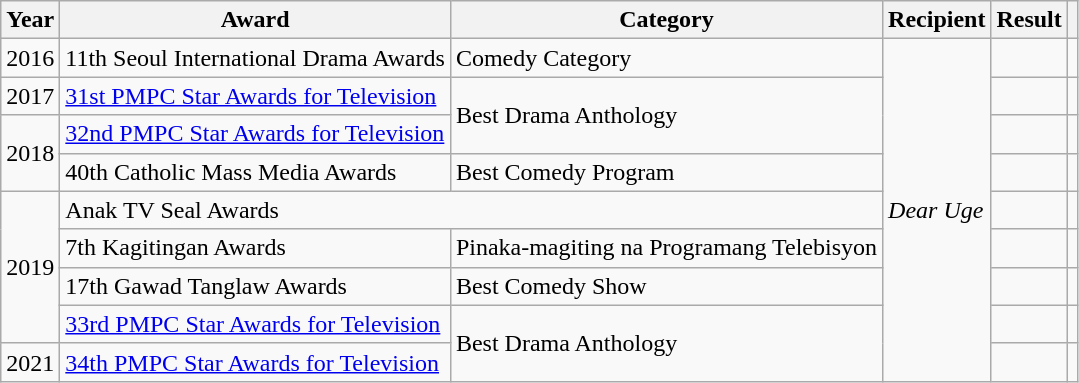<table class="wikitable">
<tr>
<th>Year</th>
<th>Award</th>
<th>Category</th>
<th>Recipient</th>
<th>Result</th>
<th></th>
</tr>
<tr>
<td>2016</td>
<td>11th Seoul International Drama Awards</td>
<td>Comedy Category</td>
<td rowspan=9><em>Dear Uge</em></td>
<td></td>
<td></td>
</tr>
<tr>
<td>2017</td>
<td><a href='#'>31st PMPC Star Awards for Television</a></td>
<td rowspan=2>Best Drama Anthology</td>
<td></td>
<td></td>
</tr>
<tr>
<td rowspan=2>2018</td>
<td><a href='#'>32nd PMPC Star Awards for Television</a></td>
<td></td>
<td></td>
</tr>
<tr>
<td>40th Catholic Mass Media Awards</td>
<td>Best Comedy Program</td>
<td></td>
<td></td>
</tr>
<tr>
<td rowspan=4>2019</td>
<td colspan=2>Anak TV Seal Awards</td>
<td></td>
<td></td>
</tr>
<tr>
<td>7th Kagitingan Awards</td>
<td>Pinaka-magiting na Programang Telebisyon</td>
<td></td>
<td></td>
</tr>
<tr>
<td>17th Gawad Tanglaw Awards</td>
<td>Best Comedy Show</td>
<td></td>
<td></td>
</tr>
<tr>
<td><a href='#'>33rd PMPC Star Awards for Television</a></td>
<td rowspan=2>Best Drama Anthology</td>
<td></td>
<td></td>
</tr>
<tr>
<td>2021</td>
<td><a href='#'>34th PMPC Star Awards for Television</a></td>
<td></td>
<td></td>
</tr>
</table>
